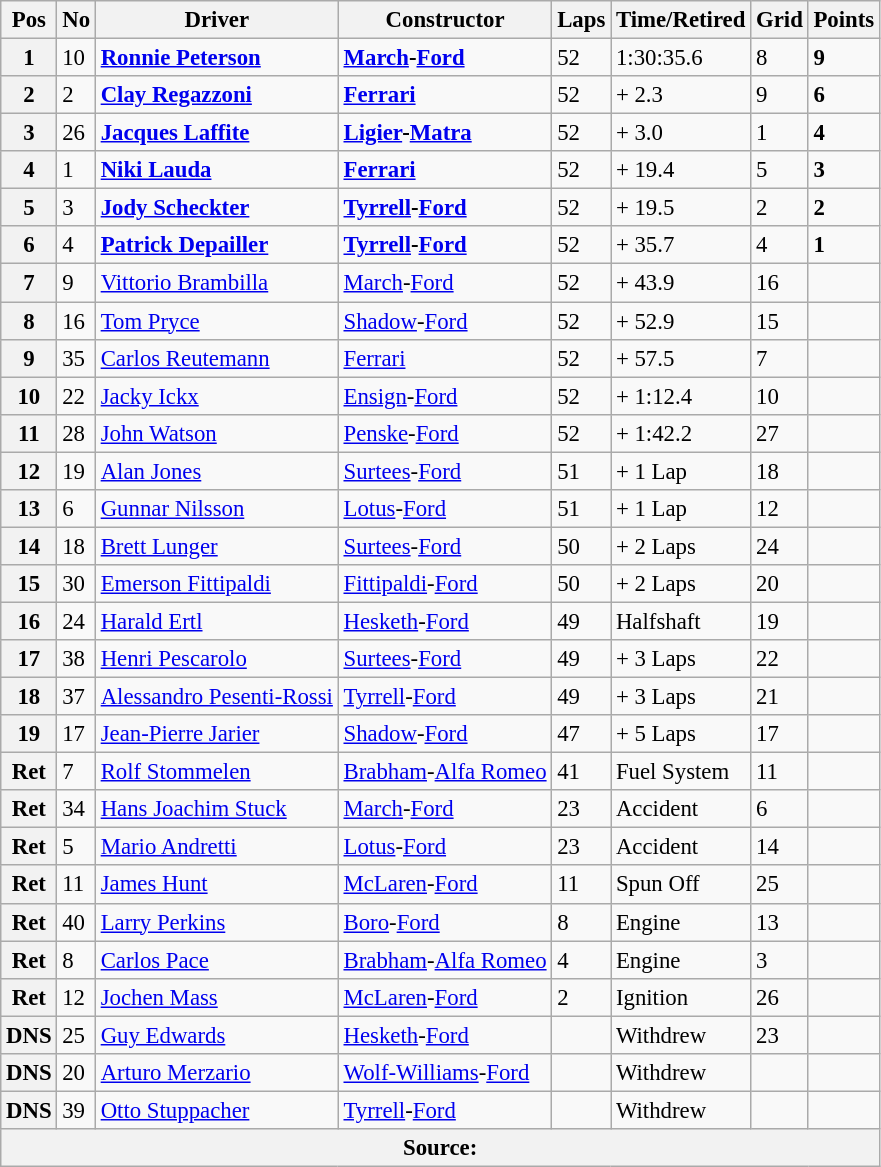<table class="wikitable" style="font-size: 95%">
<tr>
<th>Pos</th>
<th>No</th>
<th>Driver</th>
<th>Constructor</th>
<th>Laps</th>
<th>Time/Retired</th>
<th>Grid</th>
<th>Points</th>
</tr>
<tr>
<th>1</th>
<td>10</td>
<td> <strong><a href='#'>Ronnie Peterson</a></strong></td>
<td><strong><a href='#'>March</a>-<a href='#'>Ford</a></strong></td>
<td>52</td>
<td>1:30:35.6</td>
<td>8</td>
<td><strong>9</strong></td>
</tr>
<tr>
<th>2</th>
<td>2</td>
<td> <strong><a href='#'>Clay Regazzoni</a></strong></td>
<td><strong><a href='#'>Ferrari</a></strong></td>
<td>52</td>
<td>+ 2.3</td>
<td>9</td>
<td><strong>6</strong></td>
</tr>
<tr>
<th>3</th>
<td>26</td>
<td>  <strong><a href='#'>Jacques Laffite</a></strong></td>
<td><strong><a href='#'>Ligier</a>-<a href='#'>Matra</a></strong></td>
<td>52</td>
<td>+ 3.0</td>
<td>1</td>
<td><strong>4</strong></td>
</tr>
<tr>
<th>4</th>
<td>1</td>
<td> <strong><a href='#'>Niki Lauda</a></strong></td>
<td><strong><a href='#'>Ferrari</a></strong></td>
<td>52</td>
<td>+ 19.4</td>
<td>5</td>
<td><strong>3</strong></td>
</tr>
<tr>
<th>5</th>
<td>3</td>
<td> <strong><a href='#'>Jody Scheckter</a></strong></td>
<td><strong><a href='#'>Tyrrell</a>-<a href='#'>Ford</a></strong></td>
<td>52</td>
<td>+ 19.5</td>
<td>2</td>
<td><strong>2</strong></td>
</tr>
<tr>
<th>6</th>
<td>4</td>
<td> <strong><a href='#'>Patrick Depailler</a></strong></td>
<td><strong><a href='#'>Tyrrell</a>-<a href='#'>Ford</a></strong></td>
<td>52</td>
<td>+ 35.7</td>
<td>4</td>
<td><strong>1</strong></td>
</tr>
<tr>
<th>7</th>
<td>9</td>
<td> <a href='#'>Vittorio Brambilla</a></td>
<td><a href='#'>March</a>-<a href='#'>Ford</a></td>
<td>52</td>
<td>+ 43.9</td>
<td>16</td>
<td> </td>
</tr>
<tr>
<th>8</th>
<td>16</td>
<td> <a href='#'>Tom Pryce</a></td>
<td><a href='#'>Shadow</a>-<a href='#'>Ford</a></td>
<td>52</td>
<td>+ 52.9</td>
<td>15</td>
<td> </td>
</tr>
<tr>
<th>9</th>
<td>35</td>
<td> <a href='#'>Carlos Reutemann</a></td>
<td><a href='#'>Ferrari</a></td>
<td>52</td>
<td>+ 57.5</td>
<td>7</td>
<td> </td>
</tr>
<tr>
<th>10</th>
<td>22</td>
<td> <a href='#'>Jacky Ickx</a></td>
<td><a href='#'>Ensign</a>-<a href='#'>Ford</a></td>
<td>52</td>
<td>+ 1:12.4</td>
<td>10</td>
<td> </td>
</tr>
<tr>
<th>11</th>
<td>28</td>
<td> <a href='#'>John Watson</a></td>
<td><a href='#'>Penske</a>-<a href='#'>Ford</a></td>
<td>52</td>
<td>+ 1:42.2</td>
<td>27</td>
<td> </td>
</tr>
<tr>
<th>12</th>
<td>19</td>
<td> <a href='#'>Alan Jones</a></td>
<td><a href='#'>Surtees</a>-<a href='#'>Ford</a></td>
<td>51</td>
<td>+ 1 Lap</td>
<td>18</td>
<td> </td>
</tr>
<tr>
<th>13</th>
<td>6</td>
<td> <a href='#'>Gunnar Nilsson</a></td>
<td><a href='#'>Lotus</a>-<a href='#'>Ford</a></td>
<td>51</td>
<td>+ 1 Lap</td>
<td>12</td>
<td> </td>
</tr>
<tr>
<th>14</th>
<td>18</td>
<td> <a href='#'>Brett Lunger</a></td>
<td><a href='#'>Surtees</a>-<a href='#'>Ford</a></td>
<td>50</td>
<td>+ 2 Laps</td>
<td>24</td>
<td> </td>
</tr>
<tr>
<th>15</th>
<td>30</td>
<td> <a href='#'>Emerson Fittipaldi</a></td>
<td><a href='#'>Fittipaldi</a>-<a href='#'>Ford</a></td>
<td>50</td>
<td>+ 2 Laps</td>
<td>20</td>
<td> </td>
</tr>
<tr>
<th>16</th>
<td>24</td>
<td> <a href='#'>Harald Ertl</a></td>
<td><a href='#'>Hesketh</a>-<a href='#'>Ford</a></td>
<td>49</td>
<td>Halfshaft</td>
<td>19</td>
<td> </td>
</tr>
<tr>
<th>17</th>
<td>38</td>
<td> <a href='#'>Henri Pescarolo</a></td>
<td><a href='#'>Surtees</a>-<a href='#'>Ford</a></td>
<td>49</td>
<td>+ 3 Laps</td>
<td>22</td>
<td> </td>
</tr>
<tr>
<th>18</th>
<td>37</td>
<td> <a href='#'>Alessandro Pesenti-Rossi</a></td>
<td><a href='#'>Tyrrell</a>-<a href='#'>Ford</a></td>
<td>49</td>
<td>+ 3 Laps</td>
<td>21</td>
<td> </td>
</tr>
<tr>
<th>19</th>
<td>17</td>
<td> <a href='#'>Jean-Pierre Jarier</a></td>
<td><a href='#'>Shadow</a>-<a href='#'>Ford</a></td>
<td>47</td>
<td>+ 5 Laps</td>
<td>17</td>
<td> </td>
</tr>
<tr>
<th>Ret</th>
<td>7</td>
<td> <a href='#'>Rolf Stommelen</a></td>
<td><a href='#'>Brabham</a>-<a href='#'>Alfa Romeo</a></td>
<td>41</td>
<td>Fuel System</td>
<td>11</td>
<td> </td>
</tr>
<tr>
<th>Ret</th>
<td>34</td>
<td> <a href='#'>Hans Joachim Stuck</a></td>
<td><a href='#'>March</a>-<a href='#'>Ford</a></td>
<td>23</td>
<td>Accident</td>
<td>6</td>
<td> </td>
</tr>
<tr>
<th>Ret</th>
<td>5</td>
<td> <a href='#'>Mario Andretti</a></td>
<td><a href='#'>Lotus</a>-<a href='#'>Ford</a></td>
<td>23</td>
<td>Accident</td>
<td>14</td>
<td> </td>
</tr>
<tr>
<th>Ret</th>
<td>11</td>
<td> <a href='#'>James Hunt</a></td>
<td><a href='#'>McLaren</a>-<a href='#'>Ford</a></td>
<td>11</td>
<td>Spun Off</td>
<td>25</td>
<td> </td>
</tr>
<tr>
<th>Ret</th>
<td>40</td>
<td> <a href='#'>Larry Perkins</a></td>
<td><a href='#'>Boro</a>-<a href='#'>Ford</a></td>
<td>8</td>
<td>Engine</td>
<td>13</td>
<td> </td>
</tr>
<tr>
<th>Ret</th>
<td>8</td>
<td> <a href='#'>Carlos Pace</a></td>
<td><a href='#'>Brabham</a>-<a href='#'>Alfa Romeo</a></td>
<td>4</td>
<td>Engine</td>
<td>3</td>
<td> </td>
</tr>
<tr>
<th>Ret</th>
<td>12</td>
<td> <a href='#'>Jochen Mass</a></td>
<td><a href='#'>McLaren</a>-<a href='#'>Ford</a></td>
<td>2</td>
<td>Ignition</td>
<td>26</td>
<td> </td>
</tr>
<tr>
<th>DNS</th>
<td>25</td>
<td> <a href='#'>Guy Edwards</a></td>
<td><a href='#'>Hesketh</a>-<a href='#'>Ford</a></td>
<td></td>
<td>Withdrew</td>
<td>23</td>
<td> </td>
</tr>
<tr>
<th>DNS</th>
<td>20</td>
<td> <a href='#'>Arturo Merzario</a></td>
<td><a href='#'>Wolf-Williams</a>-<a href='#'>Ford</a></td>
<td> </td>
<td>Withdrew</td>
<td></td>
<td> </td>
</tr>
<tr>
<th>DNS</th>
<td>39</td>
<td> <a href='#'>Otto Stuppacher</a></td>
<td><a href='#'>Tyrrell</a>-<a href='#'>Ford</a></td>
<td></td>
<td>Withdrew</td>
<td> </td>
<td> </td>
</tr>
<tr>
<th colspan="8">Source:</th>
</tr>
</table>
